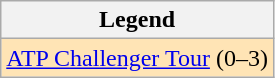<table class="wikitable">
<tr>
<th>Legend</th>
</tr>
<tr style="background:moccasin">
<td><a href='#'>ATP Challenger Tour</a> (0–3)</td>
</tr>
</table>
